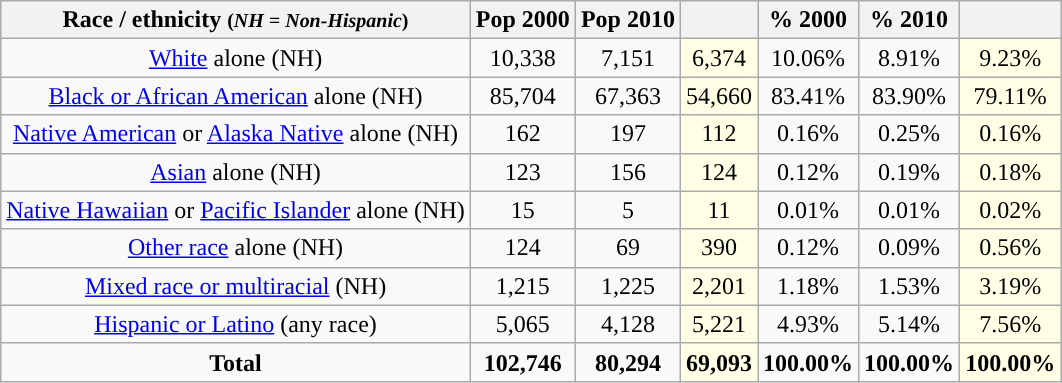<table class="wikitable" style="text-align:center;">
<tr>
<th>Race / ethnicity <small>(<em>NH = Non-Hispanic</em>)</small></th>
<th>Pop 2000</th>
<th>Pop 2010</th>
<th></th>
<th>% 2000</th>
<th>% 2010</th>
<th></th>
</tr>
<tr>
<td><a href='#'>White</a> alone (NH)</td>
<td>10,338</td>
<td>7,151</td>
<td style='background: #ffffe6;'>6,374</td>
<td>10.06%</td>
<td>8.91%</td>
<td style='background: #ffffe6;'>9.23%</td>
</tr>
<tr>
<td><a href='#'>Black or African American</a> alone (NH)</td>
<td>85,704</td>
<td>67,363</td>
<td style='background: #ffffe6;'>54,660</td>
<td>83.41%</td>
<td>83.90%</td>
<td style='background: #ffffe6;'>79.11%</td>
</tr>
<tr>
<td><a href='#'>Native American</a> or <a href='#'>Alaska Native</a> alone (NH)</td>
<td>162</td>
<td>197</td>
<td style='background: #ffffe6;'>112</td>
<td>0.16%</td>
<td>0.25%</td>
<td style='background: #ffffe6;'>0.16%</td>
</tr>
<tr>
<td><a href='#'>Asian</a> alone (NH)</td>
<td>123</td>
<td>156</td>
<td style='background: #ffffe6;'>124</td>
<td>0.12%</td>
<td>0.19%</td>
<td style='background: #ffffe6;'>0.18%</td>
</tr>
<tr>
<td><a href='#'>Native Hawaiian</a> or <a href='#'>Pacific Islander</a> alone (NH)</td>
<td>15</td>
<td>5</td>
<td style='background: #ffffe6;'>11</td>
<td>0.01%</td>
<td>0.01%</td>
<td style='background: #ffffe6;'>0.02%</td>
</tr>
<tr>
<td><a href='#'>Other race</a> alone (NH)</td>
<td>124</td>
<td>69</td>
<td style='background: #ffffe6;'>390</td>
<td>0.12%</td>
<td>0.09%</td>
<td style='background: #ffffe6;'>0.56%</td>
</tr>
<tr>
<td><a href='#'>Mixed race or multiracial</a> (NH)</td>
<td>1,215</td>
<td>1,225</td>
<td style='background: #ffffe6;'>2,201</td>
<td>1.18%</td>
<td>1.53%</td>
<td style='background: #ffffe6;'>3.19%</td>
</tr>
<tr>
<td><a href='#'>Hispanic or Latino</a> (any race)</td>
<td>5,065</td>
<td>4,128</td>
<td style='background: #ffffe6;'>5,221</td>
<td>4.93%</td>
<td>5.14%</td>
<td style='background: #ffffe6;'>7.56%</td>
</tr>
<tr>
<td><strong>Total</strong></td>
<td><strong>102,746</strong></td>
<td><strong>80,294</strong></td>
<td style='background: #ffffe6;'><strong>69,093</strong></td>
<td><strong>100.00%</strong></td>
<td><strong>100.00%</strong></td>
<td style='background: #ffffe6;'><strong>100.00%</strong></td>
</tr>
</table>
